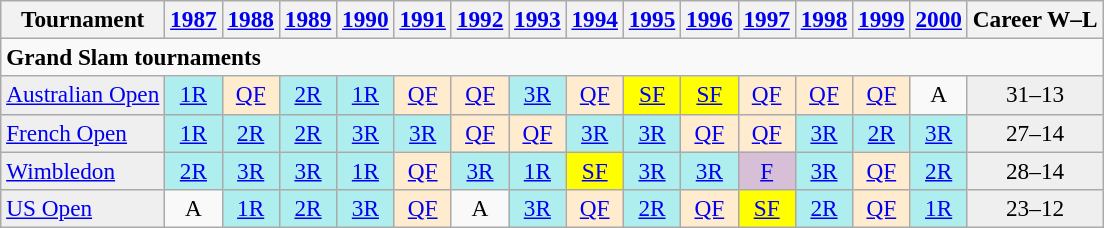<table class=wikitable style=text-align:center;font-size:97%>
<tr>
<th>Tournament</th>
<th><a href='#'>1987</a></th>
<th><a href='#'>1988</a></th>
<th><a href='#'>1989</a></th>
<th><a href='#'>1990</a></th>
<th><a href='#'>1991</a></th>
<th><a href='#'>1992</a></th>
<th><a href='#'>1993</a></th>
<th><a href='#'>1994</a></th>
<th><a href='#'>1995</a></th>
<th><a href='#'>1996</a></th>
<th><a href='#'>1997</a></th>
<th><a href='#'>1998</a></th>
<th><a href='#'>1999</a></th>
<th><a href='#'>2000</a></th>
<th>Career W–L</th>
</tr>
<tr>
<td colspan=25 align=left><strong>Grand Slam tournaments</strong></td>
</tr>
<tr>
<td bgcolor=#EFEFEF align=left><a href='#'>Australian Open</a></td>
<td style="text-align:center; background:#afeeee;"><a href='#'>1R</a></td>
<td style="text-align:center; background:#ffebcd;"><a href='#'>QF</a></td>
<td style="text-align:center; background:#afeeee;"><a href='#'>2R</a></td>
<td style="text-align:center; background:#afeeee;"><a href='#'>1R</a></td>
<td style="text-align:center; background:#ffebcd;"><a href='#'>QF</a></td>
<td style="text-align:center; background:#ffebcd;"><a href='#'>QF</a></td>
<td style="text-align:center; background:#afeeee;"><a href='#'>3R</a></td>
<td style="text-align:center; background:#ffebcd;"><a href='#'>QF</a></td>
<td style="text-align:center; background:yellow;"><a href='#'>SF</a></td>
<td style="text-align:center; background:yellow;"><a href='#'>SF</a></td>
<td style="text-align:center; background:#ffebcd;"><a href='#'>QF</a></td>
<td style="text-align:center; background:#ffebcd;"><a href='#'>QF</a></td>
<td style="text-align:center; background:#ffebcd;"><a href='#'>QF</a></td>
<td style="text-align:center;">A</td>
<td style="text-align:center; background:#efefef;">31–13</td>
</tr>
<tr>
<td bgcolor=#EFEFEF align=left><a href='#'>French Open</a></td>
<td style="text-align:center; background:#afeeee;"><a href='#'>1R</a></td>
<td style="text-align:center; background:#afeeee;"><a href='#'>2R</a></td>
<td style="text-align:center; background:#afeeee;"><a href='#'>2R</a></td>
<td style="text-align:center; background:#afeeee;"><a href='#'>3R</a></td>
<td style="text-align:center; background:#afeeee;"><a href='#'>3R</a></td>
<td style="text-align:center; background:#ffebcd;"><a href='#'>QF</a></td>
<td style="text-align:center; background:#ffebcd;"><a href='#'>QF</a></td>
<td style="text-align:center; background:#afeeee;"><a href='#'>3R</a></td>
<td style="text-align:center; background:#afeeee;"><a href='#'>3R</a></td>
<td style="text-align:center; background:#ffebcd;"><a href='#'>QF</a></td>
<td style="text-align:center; background:#ffebcd;"><a href='#'>QF</a></td>
<td style="text-align:center; background:#afeeee;"><a href='#'>3R</a></td>
<td style="text-align:center; background:#afeeee;"><a href='#'>2R</a></td>
<td style="text-align:center; background:#afeeee;"><a href='#'>3R</a></td>
<td style="text-align:center; background:#efefef;">27–14</td>
</tr>
<tr>
<td bgcolor=#EFEFEF align=left><a href='#'>Wimbledon</a></td>
<td style="text-align:center; background:#afeeee;"><a href='#'>2R</a></td>
<td style="text-align:center; background:#afeeee;"><a href='#'>3R</a></td>
<td style="text-align:center; background:#afeeee;"><a href='#'>3R</a></td>
<td style="text-align:center; background:#afeeee;"><a href='#'>1R</a></td>
<td style="text-align:center; background:#ffebcd;"><a href='#'>QF</a></td>
<td style="text-align:center; background:#afeeee;"><a href='#'>3R</a></td>
<td style="text-align:center; background:#afeeee;"><a href='#'>1R</a></td>
<td style="text-align:center; background:yellow;"><a href='#'>SF</a></td>
<td style="text-align:center; background:#afeeee;"><a href='#'>3R</a></td>
<td style="text-align:center; background:#afeeee;"><a href='#'>3R</a></td>
<td style="text-align:center; background:thistle;"><a href='#'>F</a></td>
<td style="text-align:center; background:#afeeee;"><a href='#'>3R</a></td>
<td style="text-align:center; background:#ffebcd;"><a href='#'>QF</a></td>
<td style="text-align:center; background:#afeeee;"><a href='#'>2R</a></td>
<td style="text-align:center; background:#efefef;">28–14</td>
</tr>
<tr>
<td bgcolor=#EFEFEF align=left><a href='#'>US Open</a></td>
<td style="text-align:center;">A</td>
<td style="text-align:center; background:#afeeee;"><a href='#'>1R</a></td>
<td style="text-align:center; background:#afeeee;"><a href='#'>2R</a></td>
<td style="text-align:center; background:#afeeee;"><a href='#'>3R</a></td>
<td style="text-align:center; background:#ffebcd;"><a href='#'>QF</a></td>
<td style="text-align:center;">A</td>
<td style="text-align:center; background:#afeeee;"><a href='#'>3R</a></td>
<td style="text-align:center; background:#ffebcd;"><a href='#'>QF</a></td>
<td style="text-align:center; background:#afeeee;"><a href='#'>2R</a></td>
<td style="text-align:center; background:#ffebcd;"><a href='#'>QF</a></td>
<td style="text-align:center; background:yellow;"><a href='#'>SF</a></td>
<td style="text-align:center; background:#afeeee;"><a href='#'>2R</a></td>
<td style="text-align:center; background:#ffebcd;"><a href='#'>QF</a></td>
<td style="text-align:center; background:#afeeee;"><a href='#'>1R</a></td>
<td style="text-align:center; background:#efefef;">23–12</td>
</tr>
</table>
